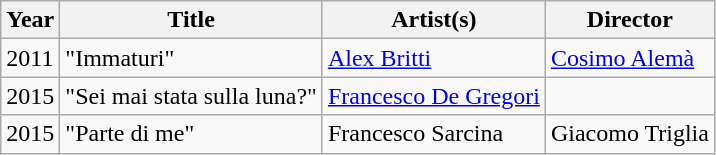<table class="wikitable">
<tr>
<th>Year</th>
<th>Title</th>
<th>Artist(s)</th>
<th>Director</th>
</tr>
<tr>
<td>2011</td>
<td>"Immaturi"</td>
<td><a href='#'>Alex Britti</a></td>
<td><a href='#'>Cosimo Alemà</a></td>
</tr>
<tr>
<td>2015</td>
<td>"Sei mai stata sulla luna?"</td>
<td><a href='#'>Francesco De Gregori</a></td>
<td></td>
</tr>
<tr>
<td>2015</td>
<td>"Parte di me"</td>
<td>Francesco Sarcina</td>
<td>Giacomo Triglia</td>
</tr>
</table>
